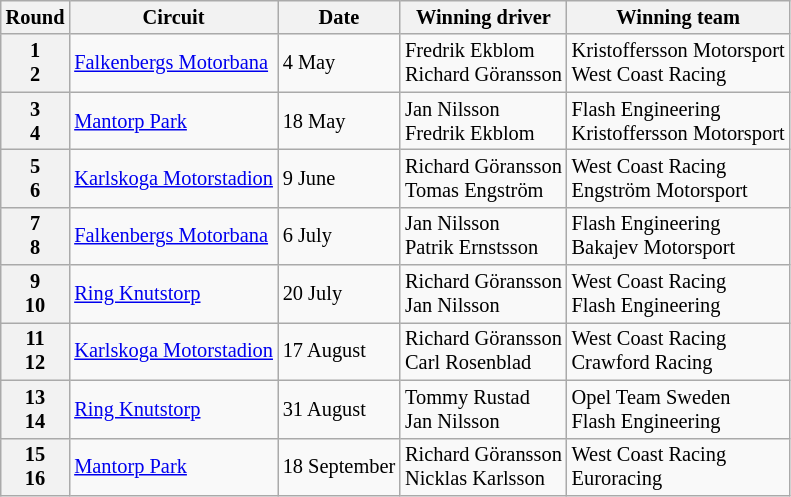<table class="wikitable" style="font-size: 85%">
<tr>
<th>Round</th>
<th>Circuit</th>
<th>Date</th>
<th>Winning driver</th>
<th>Winning team</th>
</tr>
<tr>
<th>1<br>2</th>
<td><a href='#'>Falkenbergs Motorbana</a></td>
<td>4 May</td>
<td>Fredrik Ekblom<br>Richard Göransson</td>
<td>Kristoffersson Motorsport<br>West Coast Racing</td>
</tr>
<tr>
<th>3<br>4</th>
<td><a href='#'>Mantorp Park</a></td>
<td>18 May</td>
<td>Jan Nilsson<br>Fredrik Ekblom</td>
<td>Flash Engineering<br>Kristoffersson Motorsport</td>
</tr>
<tr>
<th>5<br>6</th>
<td><a href='#'>Karlskoga Motorstadion</a></td>
<td>9 June</td>
<td>Richard Göransson<br>Tomas Engström</td>
<td>West Coast Racing<br>Engström Motorsport</td>
</tr>
<tr>
<th>7<br>8</th>
<td><a href='#'>Falkenbergs Motorbana</a></td>
<td>6 July</td>
<td>Jan Nilsson<br>Patrik Ernstsson</td>
<td>Flash Engineering<br>Bakajev Motorsport</td>
</tr>
<tr>
<th>9<br>10</th>
<td><a href='#'>Ring Knutstorp</a></td>
<td>20 July</td>
<td>Richard Göransson<br>Jan Nilsson</td>
<td>West Coast Racing<br>Flash Engineering</td>
</tr>
<tr>
<th>11<br>12</th>
<td><a href='#'>Karlskoga Motorstadion</a></td>
<td>17 August</td>
<td>Richard Göransson<br>Carl Rosenblad</td>
<td>West Coast Racing<br>Crawford Racing</td>
</tr>
<tr>
<th>13<br>14</th>
<td><a href='#'>Ring Knutstorp</a></td>
<td>31 August</td>
<td>Tommy Rustad<br>Jan Nilsson</td>
<td>Opel Team Sweden<br>Flash Engineering</td>
</tr>
<tr>
<th>15<br>16</th>
<td><a href='#'>Mantorp Park</a></td>
<td>18 September</td>
<td>Richard Göransson<br>Nicklas Karlsson</td>
<td>West Coast Racing<br>Euroracing</td>
</tr>
</table>
